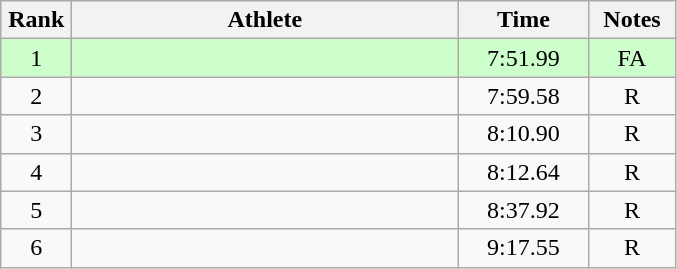<table class=wikitable style="text-align:center">
<tr>
<th width=40>Rank</th>
<th width=250>Athlete</th>
<th width=80>Time</th>
<th width=50>Notes</th>
</tr>
<tr bgcolor="ccffcc">
<td>1</td>
<td align="left"></td>
<td>7:51.99</td>
<td>FA</td>
</tr>
<tr>
<td>2</td>
<td align="left"></td>
<td>7:59.58</td>
<td>R</td>
</tr>
<tr>
<td>3</td>
<td align="left"></td>
<td>8:10.90</td>
<td>R</td>
</tr>
<tr>
<td>4</td>
<td align="left"></td>
<td>8:12.64</td>
<td>R</td>
</tr>
<tr>
<td>5</td>
<td align="left"></td>
<td>8:37.92</td>
<td>R</td>
</tr>
<tr>
<td>6</td>
<td align="left"></td>
<td>9:17.55</td>
<td>R</td>
</tr>
</table>
